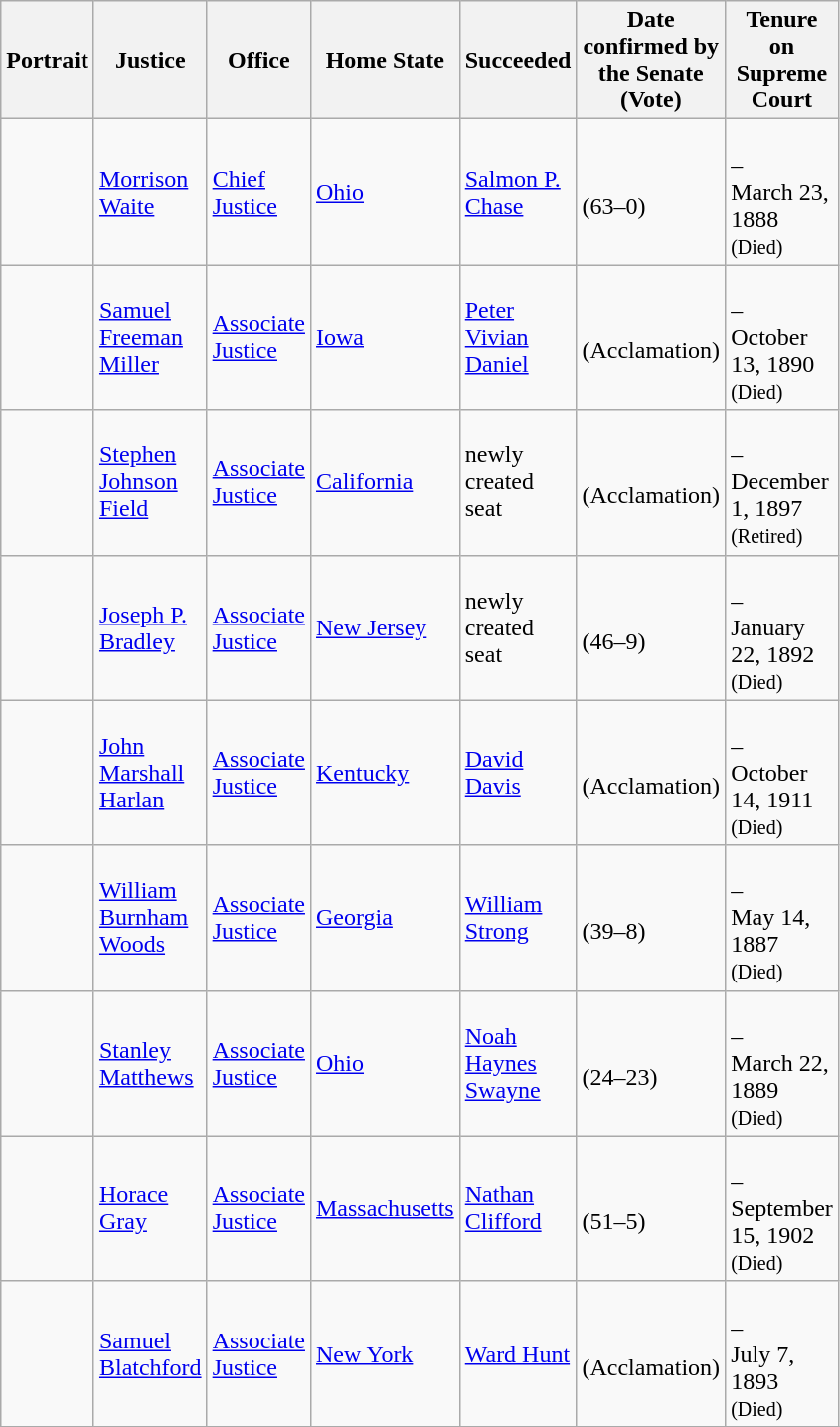<table class="wikitable sortable">
<tr>
<th scope="col" style="width: 10px;">Portrait</th>
<th scope="col" style="width: 10px;">Justice</th>
<th scope="col" style="width: 10px;">Office</th>
<th scope="col" style="width: 10px;">Home State</th>
<th scope="col" style="width: 10px;">Succeeded</th>
<th scope="col" style="width: 10px;">Date confirmed by the Senate<br>(Vote)</th>
<th scope="col" style="width: 10px;">Tenure on Supreme Court</th>
</tr>
<tr>
<td></td>
<td><a href='#'>Morrison Waite</a></td>
<td><a href='#'>Chief Justice</a></td>
<td><a href='#'>Ohio</a></td>
<td><a href='#'>Salmon P. Chase</a></td>
<td><br>(63–0)</td>
<td><br>–<br>March 23, 1888<br><small>(Died)</small></td>
</tr>
<tr>
<td></td>
<td><a href='#'>Samuel Freeman Miller</a></td>
<td><a href='#'>Associate Justice</a></td>
<td><a href='#'>Iowa</a></td>
<td><a href='#'>Peter Vivian Daniel</a></td>
<td><br>(Acclamation)</td>
<td><br>–<br>October 13, 1890<br><small>(Died)</small></td>
</tr>
<tr>
<td></td>
<td><a href='#'>Stephen Johnson Field</a></td>
<td><a href='#'>Associate Justice</a></td>
<td><a href='#'>California</a></td>
<td>newly created seat</td>
<td><br>(Acclamation)</td>
<td><br>–<br>December 1, 1897<br><small>(Retired)</small></td>
</tr>
<tr>
<td></td>
<td><a href='#'>Joseph P. Bradley</a></td>
<td><a href='#'>Associate Justice</a></td>
<td><a href='#'>New Jersey</a></td>
<td>newly created seat</td>
<td><br>(46–9)</td>
<td><br>–<br>January 22, 1892<br><small>(Died)</small></td>
</tr>
<tr>
<td></td>
<td><a href='#'>John Marshall Harlan</a></td>
<td><a href='#'>Associate Justice</a></td>
<td><a href='#'>Kentucky</a></td>
<td><a href='#'>David Davis</a></td>
<td><br>(Acclamation)</td>
<td><br>–<br>October 14, 1911<br><small>(Died)</small></td>
</tr>
<tr>
<td></td>
<td><a href='#'>William Burnham Woods</a></td>
<td><a href='#'>Associate Justice</a></td>
<td><a href='#'>Georgia</a></td>
<td><a href='#'>William Strong</a></td>
<td><br>(39–8)</td>
<td><br>–<br>May 14, 1887<br><small>(Died)</small></td>
</tr>
<tr>
<td></td>
<td><a href='#'>Stanley Matthews</a></td>
<td><a href='#'>Associate Justice</a></td>
<td><a href='#'>Ohio</a></td>
<td><a href='#'>Noah Haynes Swayne</a></td>
<td><br>(24–23)</td>
<td><br>–<br>March 22, 1889<br><small>(Died)</small></td>
</tr>
<tr>
<td></td>
<td><a href='#'>Horace Gray</a></td>
<td><a href='#'>Associate Justice</a></td>
<td><a href='#'>Massachusetts</a></td>
<td><a href='#'>Nathan Clifford</a></td>
<td><br>(51–5)</td>
<td><br>–<br>September 15, 1902<br><small>(Died)</small></td>
</tr>
<tr>
<td></td>
<td><a href='#'>Samuel Blatchford</a></td>
<td><a href='#'>Associate Justice</a></td>
<td><a href='#'>New York</a></td>
<td><a href='#'>Ward Hunt</a></td>
<td><br>(Acclamation)</td>
<td><br>–<br>July 7, 1893<br><small>(Died)</small></td>
</tr>
<tr>
</tr>
</table>
